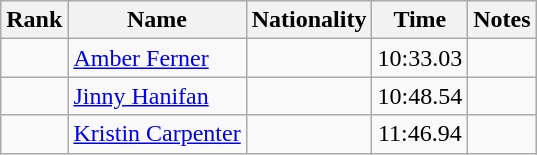<table class="wikitable sortable" style="text-align:center">
<tr>
<th>Rank</th>
<th>Name</th>
<th>Nationality</th>
<th>Time</th>
<th>Notes</th>
</tr>
<tr>
<td align=center></td>
<td align=left><a href='#'>Amber Ferner</a></td>
<td align=left></td>
<td>10:33.03</td>
<td></td>
</tr>
<tr>
<td align=center></td>
<td align=left><a href='#'>Jinny Hanifan</a></td>
<td align=left></td>
<td>10:48.54</td>
<td></td>
</tr>
<tr>
<td align=center></td>
<td align=left><a href='#'>Kristin Carpenter</a></td>
<td align=left></td>
<td>11:46.94</td>
<td></td>
</tr>
</table>
